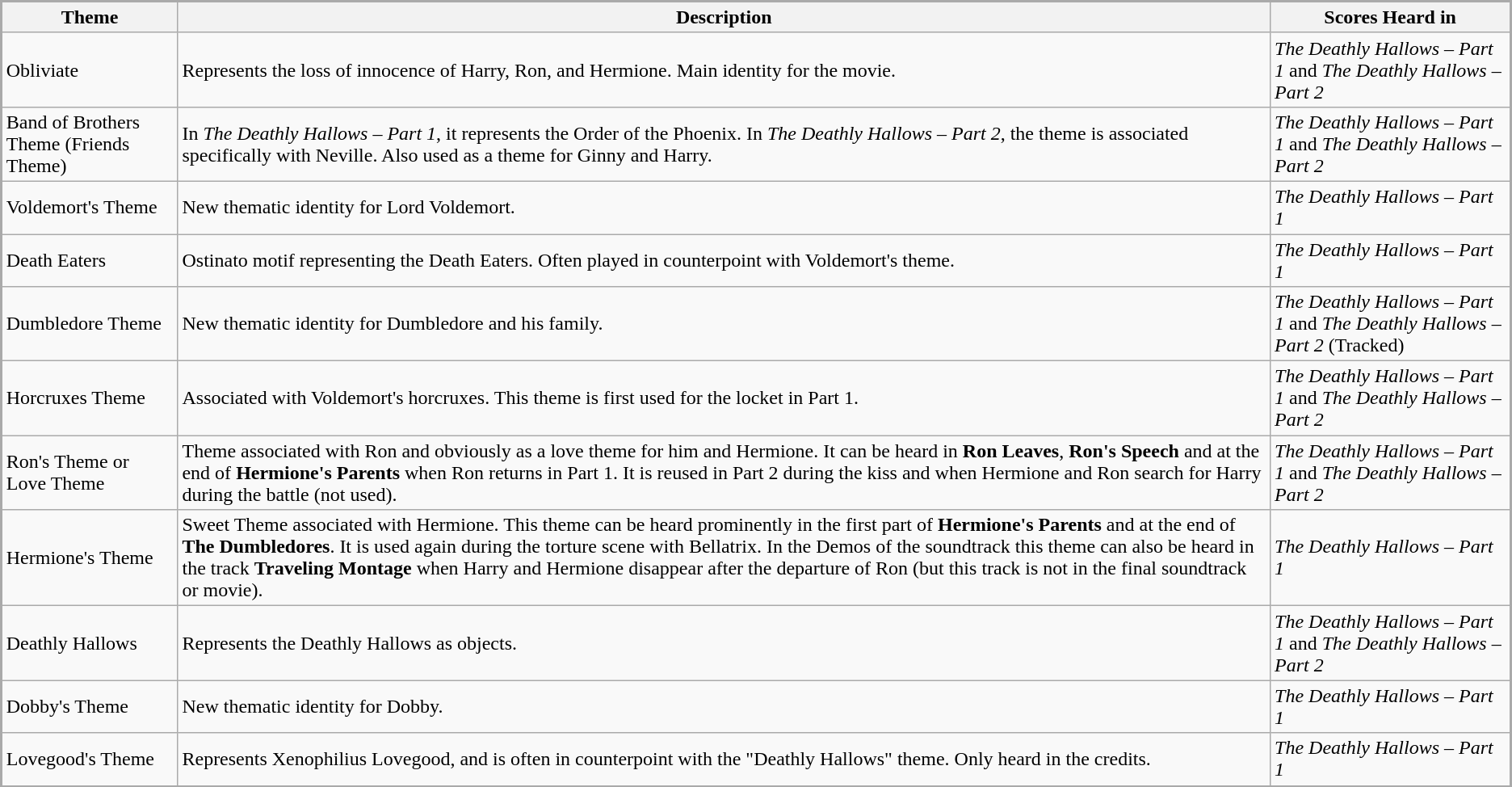<table class="wikitable" style="border:2px #aaa solid; font-size:100%;">
<tr>
<th>Theme</th>
<th>Description</th>
<th>Scores Heard in</th>
</tr>
<tr>
<td>Obliviate</td>
<td>Represents the loss of innocence of Harry, Ron, and Hermione. Main identity for the movie.</td>
<td><em>The Deathly Hallows – Part 1</em> and <em>The Deathly Hallows – Part 2</em></td>
</tr>
<tr>
<td>Band of Brothers Theme (Friends Theme)</td>
<td>In <em>The Deathly Hallows – Part 1</em>, it represents the Order of the Phoenix. In <em>The Deathly Hallows – Part 2</em>, the theme is associated specifically with Neville. Also used as a theme for Ginny and Harry.</td>
<td><em>The Deathly Hallows – Part 1</em> and <em>The Deathly Hallows – Part 2</em></td>
</tr>
<tr>
<td>Voldemort's Theme</td>
<td>New thematic identity for Lord Voldemort.</td>
<td><em>The Deathly Hallows – Part 1</em></td>
</tr>
<tr>
<td>Death Eaters</td>
<td>Ostinato motif representing the Death Eaters. Often played in counterpoint with Voldemort's theme.</td>
<td><em>The Deathly Hallows – Part 1</em></td>
</tr>
<tr>
<td>Dumbledore Theme</td>
<td>New thematic identity for Dumbledore and his family.</td>
<td><em>The Deathly Hallows – Part 1</em> and <em>The Deathly Hallows – Part 2</em> (Tracked)</td>
</tr>
<tr>
<td>Horcruxes Theme</td>
<td>Associated with Voldemort's horcruxes. This theme is first used for the locket in Part 1.</td>
<td><em>The Deathly Hallows – Part 1</em> and <em>The Deathly Hallows – Part 2</em></td>
</tr>
<tr>
<td>Ron's Theme or Love Theme</td>
<td>Theme associated with Ron and obviously as a love theme for him and Hermione. It can be heard in <strong>Ron Leaves</strong>, <strong>Ron's Speech</strong> and at the end of <strong>Hermione's Parents</strong> when Ron returns in Part 1. It is reused in Part 2 during the kiss and when Hermione and Ron search for Harry during the battle (not used).</td>
<td><em>The Deathly Hallows – Part 1</em> and <em>The Deathly Hallows – Part 2</em></td>
</tr>
<tr>
<td>Hermione's Theme</td>
<td>Sweet Theme associated with Hermione. This theme can be heard prominently in the first part of <strong>Hermione's Parents</strong> and at the end of <strong>The Dumbledores</strong>. It is used again during the torture scene with Bellatrix. In the Demos of the soundtrack this theme can also be heard in the track <strong>Traveling Montage</strong> when Harry and Hermione disappear after the departure of Ron (but this track is not in the final soundtrack or movie).</td>
<td><em>The Deathly Hallows – Part 1</em></td>
</tr>
<tr>
<td>Deathly Hallows</td>
<td>Represents the Deathly Hallows as objects.</td>
<td><em>The Deathly Hallows – Part 1</em> and <em>The Deathly Hallows – Part 2</em></td>
</tr>
<tr>
<td>Dobby's Theme</td>
<td>New thematic identity for Dobby.</td>
<td><em>The Deathly Hallows – Part 1</em></td>
</tr>
<tr>
<td>Lovegood's Theme</td>
<td>Represents Xenophilius Lovegood, and is often in counterpoint with the "Deathly Hallows" theme. Only heard in the credits.</td>
<td><em>The Deathly Hallows – Part 1</em></td>
</tr>
</table>
